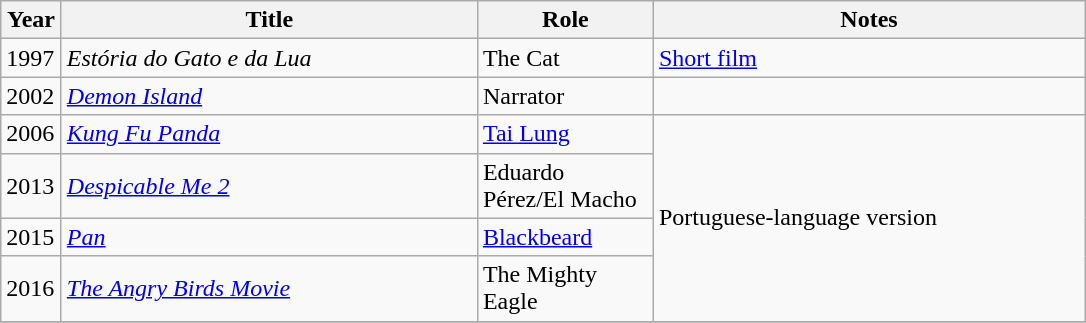<table class="wikitable" style="margin-right: 0;">
<tr>
<th style="width:33px;">Year</th>
<th style="width:270px;">Title</th>
<th style="width:110px;">Role</th>
<th style="width:280px;">Notes</th>
</tr>
<tr>
<td>1997</td>
<td><em>Estória do Gato e da Lua</em></td>
<td>The Cat</td>
<td><a href='#'>Short film</a></td>
</tr>
<tr>
<td>2002</td>
<td><em><a href='#'>Demon Island</a></em></td>
<td>Narrator</td>
<td></td>
</tr>
<tr>
<td>2006</td>
<td><em><a href='#'>Kung Fu Panda</a></em></td>
<td><a href='#'>Tai Lung</a></td>
<td rowspan="4">Portuguese-language version</td>
</tr>
<tr>
<td>2013</td>
<td><em><a href='#'>Despicable Me 2</a></em></td>
<td>Eduardo Pérez/El Macho</td>
</tr>
<tr>
<td>2015</td>
<td><em><a href='#'>Pan</a></em></td>
<td><a href='#'>Blackbeard</a></td>
</tr>
<tr>
<td>2016</td>
<td><em><a href='#'>The Angry Birds Movie</a></em></td>
<td>The Mighty Eagle</td>
</tr>
<tr>
</tr>
</table>
